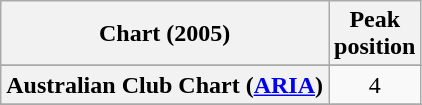<table class="wikitable sortable plainrowheaders" style="text-align:center">
<tr>
<th scope="col">Chart (2005)</th>
<th scope="col">Peak<br>position</th>
</tr>
<tr>
</tr>
<tr>
<th scope="row">Australian Club Chart (<a href='#'>ARIA</a>)</th>
<td>4</td>
</tr>
<tr>
</tr>
<tr>
</tr>
<tr>
</tr>
<tr>
</tr>
<tr>
</tr>
<tr>
</tr>
<tr>
</tr>
<tr>
</tr>
<tr>
</tr>
<tr>
</tr>
<tr>
</tr>
</table>
